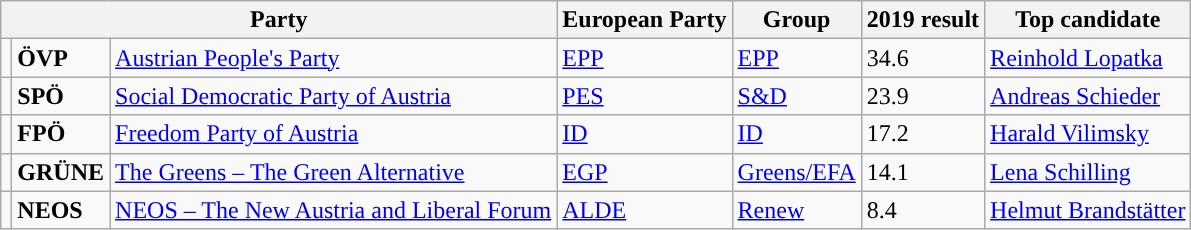<table class="wikitable">
<tr>
<th colspan="3">Party</th>
<th>European Party</th>
<th>Group</th>
<th>2019 result</th>
<th>Top candidate</th>
</tr>
<tr>
<td style="background:"></td>
<td><strong>ÖVP</strong></td>
<td><a href='#'>Austrian People's Party</a></td>
<td><a href='#'>EPP</a></td>
<td><a href='#'>EPP</a></td>
<td>34.6</td>
<td><a href='#'>Reinhold Lopatka</a></td>
</tr>
<tr>
<td style="background:"></td>
<td><strong>SPÖ</strong></td>
<td><a href='#'>Social Democratic Party of Austria</a></td>
<td><a href='#'>PES</a></td>
<td><a href='#'>S&D</a></td>
<td>23.9</td>
<td><a href='#'>Andreas Schieder</a></td>
</tr>
<tr>
<td style="background:"></td>
<td><strong>FPÖ</strong></td>
<td><a href='#'>Freedom Party of Austria</a></td>
<td><a href='#'>ID</a></td>
<td><a href='#'>ID</a></td>
<td>17.2</td>
<td><a href='#'>Harald Vilimsky</a></td>
</tr>
<tr>
<td style="background:"></td>
<td><strong>GRÜNE</strong></td>
<td><a href='#'>The Greens – The Green Alternative</a></td>
<td><a href='#'>EGP</a></td>
<td><a href='#'>Greens/EFA</a></td>
<td>14.1</td>
<td><a href='#'>Lena Schilling</a></td>
</tr>
<tr>
<td style="background:"></td>
<td><strong>NEOS</strong></td>
<td><a href='#'>NEOS – The New Austria and Liberal Forum</a></td>
<td><a href='#'>ALDE</a></td>
<td><a href='#'>Renew</a></td>
<td>8.4</td>
<td><a href='#'>Helmut Brandstätter</a></td>
</tr>
</table>
